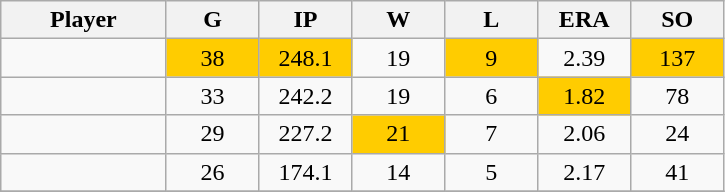<table class="wikitable sortable">
<tr>
<th bgcolor="#DDDDFF" width="16%">Player</th>
<th bgcolor="#DDDDFF" width="9%">G</th>
<th bgcolor="#DDDDFF" width="9%">IP</th>
<th bgcolor="#DDDDFF" width="9%">W</th>
<th bgcolor="#DDDDFF" width="9%">L</th>
<th bgcolor="#DDDDFF" width="9%">ERA</th>
<th bgcolor="#DDDDFF" width="9%">SO</th>
</tr>
<tr align="center">
<td></td>
<td bgcolor=#ffcc00>38</td>
<td bgcolor=#ffcc00>248.1</td>
<td>19</td>
<td bgcolor=#ffcc00>9</td>
<td>2.39</td>
<td bgcolor=#ffcc00>137</td>
</tr>
<tr align="center">
<td></td>
<td>33</td>
<td>242.2</td>
<td>19</td>
<td>6</td>
<td bgcolor=#ffcc00>1.82</td>
<td>78</td>
</tr>
<tr align="center">
<td></td>
<td>29</td>
<td>227.2</td>
<td bgcolor=#ffcc00>21</td>
<td>7</td>
<td>2.06</td>
<td>24</td>
</tr>
<tr align="center">
<td></td>
<td>26</td>
<td>174.1</td>
<td>14</td>
<td>5</td>
<td>2.17</td>
<td>41</td>
</tr>
<tr align="center">
</tr>
</table>
